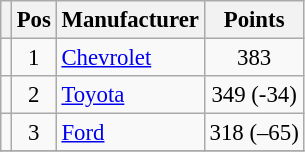<table class="wikitable" style="font-size: 95%;">
<tr>
<th></th>
<th>Pos</th>
<th>Manufacturer</th>
<th>Points</th>
</tr>
<tr>
<td align="left"></td>
<td style="text-align:center;">1</td>
<td><a href='#'>Chevrolet</a></td>
<td style="text-align:center;">383</td>
</tr>
<tr>
<td align="left"></td>
<td style="text-align:center;">2</td>
<td><a href='#'>Toyota</a></td>
<td style="text-align:center;">349 (-34)</td>
</tr>
<tr>
<td align="left"></td>
<td style="text-align:center;">3</td>
<td><a href='#'>Ford</a></td>
<td style="text-align:center;">318 (–65)</td>
</tr>
<tr class="sortbottom">
</tr>
</table>
